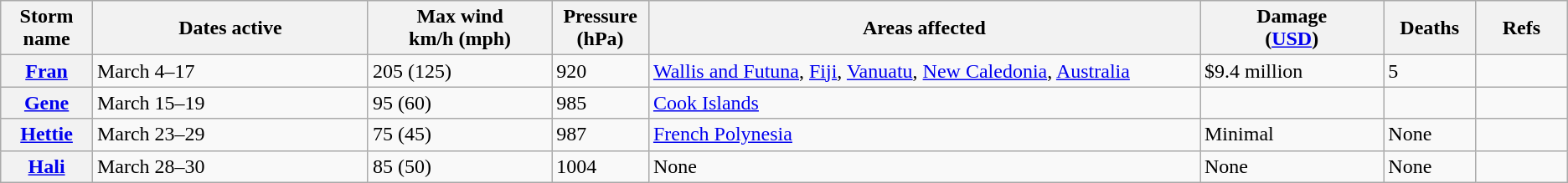<table class="wikitable sortable">
<tr>
<th width="5%">Storm name</th>
<th width="15%">Dates active</th>
<th width="10%">Max wind<br>km/h (mph)</th>
<th width="5%">Pressure<br>(hPa)</th>
<th width="30%">Areas affected</th>
<th width="10%">Damage<br>(<a href='#'>USD</a>)</th>
<th width="5%">Deaths</th>
<th width="5%">Refs</th>
</tr>
<tr>
<th><a href='#'>Fran</a></th>
<td>March 4–17</td>
<td>205 (125)</td>
<td>920</td>
<td><a href='#'>Wallis and Futuna</a>, <a href='#'>Fiji</a>, <a href='#'>Vanuatu</a>, <a href='#'>New Caledonia</a>, <a href='#'>Australia</a></td>
<td>$9.4 million</td>
<td>5</td>
<td></td>
</tr>
<tr>
<th><a href='#'>Gene</a></th>
<td>March 15–19</td>
<td>95 (60)</td>
<td>985</td>
<td><a href='#'>Cook Islands</a></td>
<td></td>
<td></td>
<td></td>
</tr>
<tr>
<th><a href='#'>Hettie</a></th>
<td>March 23–29</td>
<td>75 (45)</td>
<td>987</td>
<td><a href='#'>French Polynesia</a></td>
<td>Minimal</td>
<td>None</td>
<td></td>
</tr>
<tr>
<th><a href='#'>Hali</a></th>
<td>March 28–30</td>
<td>85 (50)</td>
<td>1004</td>
<td>None</td>
<td>None</td>
<td>None</td>
<td></td>
</tr>
</table>
